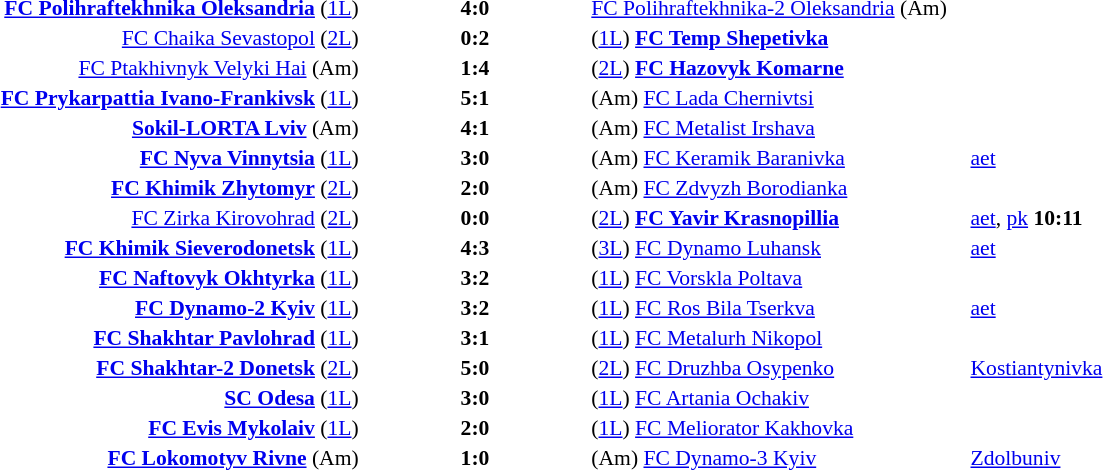<table width=100% cellspacing=1>
<tr>
<th width=20%></th>
<th width=12%></th>
<th width=20%></th>
<th></th>
</tr>
<tr style=font-size:90%>
<td align=right><strong><a href='#'>FC Polihraftekhnika Oleksandria</a></strong> (<a href='#'>1L</a>)</td>
<td align=center><strong>4:0</strong></td>
<td><a href='#'>FC Polihraftekhnika-2 Oleksandria</a> (Am)</td>
</tr>
<tr style=font-size:90%>
<td align=right><a href='#'>FC Chaika Sevastopol</a> (<a href='#'>2L</a>)</td>
<td align=center><strong>0:2</strong></td>
<td>(<a href='#'>1L</a>) <strong><a href='#'>FC Temp Shepetivka</a></strong></td>
</tr>
<tr style=font-size:90%>
<td align=right><a href='#'>FC Ptakhivnyk Velyki Hai</a> (Am)</td>
<td align=center><strong>1:4</strong></td>
<td>(<a href='#'>2L</a>) <strong><a href='#'>FC Hazovyk Komarne</a></strong></td>
</tr>
<tr style=font-size:90%>
<td align=right><strong><a href='#'>FC Prykarpattia Ivano-Frankivsk</a></strong> (<a href='#'>1L</a>)</td>
<td align=center><strong>5:1</strong></td>
<td>(Am) <a href='#'>FC Lada Chernivtsi</a></td>
</tr>
<tr style=font-size:90%>
<td align=right><strong><a href='#'>Sokil-LORTA Lviv</a></strong> (Am)</td>
<td align=center><strong>4:1</strong></td>
<td>(Am) <a href='#'>FC Metalist Irshava</a></td>
</tr>
<tr style=font-size:90%>
<td align=right><strong><a href='#'>FC Nyva Vinnytsia</a></strong> (<a href='#'>1L</a>)</td>
<td align=center><strong>3:0</strong></td>
<td>(Am) <a href='#'>FC Keramik Baranivka</a></td>
<td><a href='#'>aet</a></td>
</tr>
<tr style=font-size:90%>
<td align=right><strong><a href='#'>FC Khimik Zhytomyr</a></strong> (<a href='#'>2L</a>)</td>
<td align=center><strong>2:0</strong></td>
<td>(Am) <a href='#'>FC Zdvyzh Borodianka</a></td>
<td></td>
</tr>
<tr style=font-size:90%>
<td align=right><a href='#'>FC Zirka Kirovohrad</a> (<a href='#'>2L</a>)</td>
<td align=center><strong>0:0</strong></td>
<td>(<a href='#'>2L</a>) <strong><a href='#'>FC Yavir Krasnopillia</a></strong></td>
<td><a href='#'>aet</a>, <a href='#'>pk</a> <strong>10:11</strong></td>
</tr>
<tr style=font-size:90%>
<td align=right><strong><a href='#'>FC Khimik Sieverodonetsk</a></strong> (<a href='#'>1L</a>)</td>
<td align=center><strong>4:3</strong></td>
<td>(<a href='#'>3L</a>) <a href='#'>FC Dynamo Luhansk</a></td>
<td><a href='#'>aet</a></td>
</tr>
<tr style=font-size:90%>
<td align=right><strong><a href='#'>FC Naftovyk Okhtyrka</a></strong> (<a href='#'>1L</a>)</td>
<td align=center><strong>3:2</strong></td>
<td>(<a href='#'>1L</a>) <a href='#'>FC Vorskla Poltava</a></td>
</tr>
<tr style=font-size:90%>
<td align=right><strong><a href='#'>FC Dynamo-2 Kyiv</a></strong> (<a href='#'>1L</a>)</td>
<td align=center><strong>3:2</strong></td>
<td>(<a href='#'>1L</a>) <a href='#'>FC Ros Bila Tserkva</a></td>
<td><a href='#'>aet</a></td>
</tr>
<tr style=font-size:90%>
<td align=right><strong><a href='#'>FC Shakhtar Pavlohrad</a></strong> (<a href='#'>1L</a>)</td>
<td align=center><strong>3:1</strong></td>
<td>(<a href='#'>1L</a>) <a href='#'>FC Metalurh Nikopol</a></td>
</tr>
<tr style=font-size:90%>
<td align=right><strong><a href='#'>FC Shakhtar-2 Donetsk</a></strong> (<a href='#'>2L</a>)</td>
<td align=center><strong>5:0</strong></td>
<td>(<a href='#'>2L</a>) <a href='#'>FC Druzhba Osypenko</a></td>
<td><a href='#'>Kostiantynivka</a></td>
</tr>
<tr style=font-size:90%>
<td align=right><strong><a href='#'>SC Odesa</a></strong> (<a href='#'>1L</a>)</td>
<td align=center><strong>3:0</strong></td>
<td>(<a href='#'>1L</a>) <a href='#'>FC Artania Ochakiv</a></td>
</tr>
<tr style=font-size:90%>
<td align=right><strong><a href='#'>FC Evis Mykolaiv</a></strong> (<a href='#'>1L</a>)</td>
<td align=center><strong>2:0</strong></td>
<td>(<a href='#'>1L</a>) <a href='#'>FC Meliorator Kakhovka</a></td>
</tr>
<tr style=font-size:90%>
<td align=right><strong><a href='#'>FC Lokomotyv Rivne</a></strong> (Am)</td>
<td align=center><strong>1:0</strong></td>
<td>(Am) <a href='#'>FC Dynamo-3 Kyiv</a></td>
<td><a href='#'>Zdolbuniv</a></td>
</tr>
</table>
